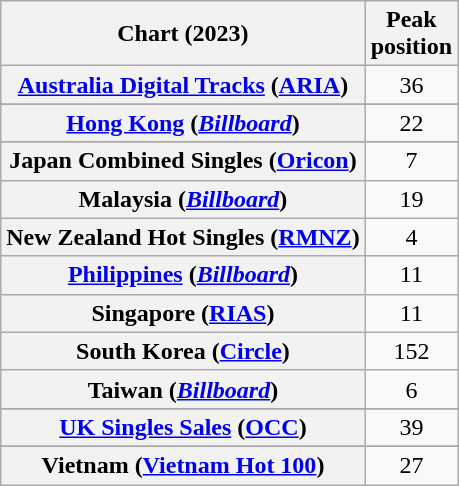<table class="wikitable sortable plainrowheaders" style="text-align:center">
<tr>
<th scope="col">Chart (2023)</th>
<th scope="col">Peak<br>position</th>
</tr>
<tr>
<th scope="row"><a href='#'>Australia Digital Tracks</a> (<a href='#'>ARIA</a>)</th>
<td>36</td>
</tr>
<tr>
</tr>
<tr>
</tr>
<tr>
<th scope="row"><a href='#'>Hong Kong</a> (<em><a href='#'>Billboard</a></em>)</th>
<td>22</td>
</tr>
<tr>
</tr>
<tr>
</tr>
<tr>
<th scope="row">Japan Combined Singles (<a href='#'>Oricon</a>)</th>
<td>7</td>
</tr>
<tr>
<th scope="row">Malaysia (<em><a href='#'>Billboard</a></em>)</th>
<td>19</td>
</tr>
<tr>
<th scope="row">New Zealand Hot Singles (<a href='#'>RMNZ</a>)</th>
<td>4</td>
</tr>
<tr>
<th scope="row"><a href='#'>Philippines</a> (<em><a href='#'>Billboard</a></em>)</th>
<td>11</td>
</tr>
<tr>
<th scope="row">Singapore (<a href='#'>RIAS</a>)</th>
<td>11</td>
</tr>
<tr>
<th scope="row">South Korea (<a href='#'>Circle</a>)</th>
<td>152</td>
</tr>
<tr>
<th scope="row">Taiwan (<em><a href='#'>Billboard</a></em>)</th>
<td>6</td>
</tr>
<tr>
</tr>
<tr>
</tr>
<tr>
<th scope="row"><a href='#'>UK Singles Sales</a> (<a href='#'>OCC</a>)</th>
<td>39</td>
</tr>
<tr>
</tr>
<tr>
<th scope="row">Vietnam (<a href='#'>Vietnam Hot 100</a>)</th>
<td>27</td>
</tr>
</table>
